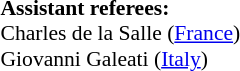<table style="width:100%; font-size:90%;">
<tr>
<td><br><strong>Assistant referees:</strong>
<br>Charles de la Salle (<a href='#'>France</a>)
<br>Giovanni Galeati (<a href='#'>Italy</a>)</td>
</tr>
</table>
